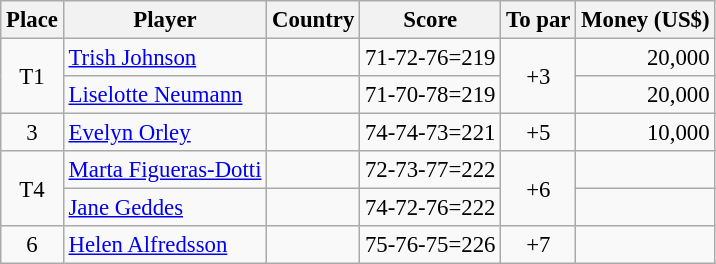<table class="wikitable" style="font-size:95%;">
<tr>
<th>Place</th>
<th>Player</th>
<th>Country</th>
<th>Score</th>
<th>To par</th>
<th>Money (US$)</th>
</tr>
<tr>
<td align=center rowspan=2>T1</td>
<td><a href='#'>Trish Johnson</a></td>
<td></td>
<td>71-72-76=219</td>
<td align=center rowspan=2>+3</td>
<td align=right>20,000</td>
</tr>
<tr>
<td><a href='#'>Liselotte Neumann</a></td>
<td></td>
<td>71-70-78=219</td>
<td align=right>20,000</td>
</tr>
<tr>
<td align=center>3</td>
<td><a href='#'>Evelyn Orley</a></td>
<td></td>
<td>74-74-73=221</td>
<td align=center>+5</td>
<td align=right>10,000</td>
</tr>
<tr>
<td align=center rowspan=2>T4</td>
<td><a href='#'>Marta Figueras-Dotti</a></td>
<td></td>
<td>72-73-77=222</td>
<td align=center rowspan=2>+6</td>
<td></td>
</tr>
<tr>
<td><a href='#'>Jane Geddes</a></td>
<td></td>
<td>74-72-76=222</td>
<td></td>
</tr>
<tr>
<td align=center>6</td>
<td><a href='#'>Helen Alfredsson</a></td>
<td></td>
<td>75-76-75=226</td>
<td align=center>+7</td>
<td></td>
</tr>
</table>
